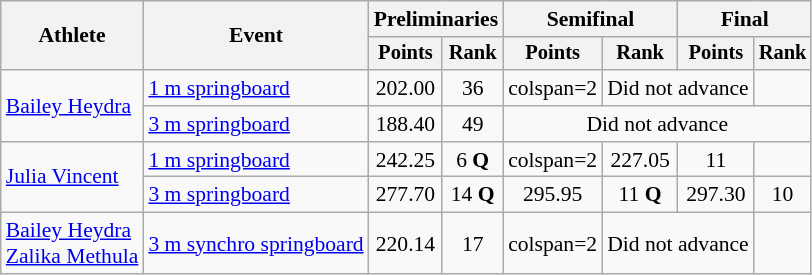<table class="wikitable" style="text-align:center; font-size:90%;">
<tr>
<th rowspan=2>Athlete</th>
<th rowspan=2>Event</th>
<th colspan=2>Preliminaries</th>
<th colspan=2>Semifinal</th>
<th colspan=2>Final</th>
</tr>
<tr style="font-size:95%">
<th>Points</th>
<th>Rank</th>
<th>Points</th>
<th>Rank</th>
<th>Points</th>
<th>Rank</th>
</tr>
<tr>
<td align=left rowspan=2><a href='#'>Bailey Heydra</a></td>
<td align=left><a href='#'>1 m springboard</a></td>
<td>202.00</td>
<td>36</td>
<td>colspan=2 </td>
<td colspan=2>Did not advance</td>
</tr>
<tr>
<td align=left><a href='#'>3 m springboard</a></td>
<td>188.40</td>
<td>49</td>
<td colspan=4>Did not advance</td>
</tr>
<tr>
<td align=left rowspan=2><a href='#'>Julia Vincent</a></td>
<td align=left><a href='#'>1 m springboard</a></td>
<td>242.25</td>
<td>6 <strong>Q</strong></td>
<td>colspan=2 </td>
<td>227.05</td>
<td>11</td>
</tr>
<tr>
<td align=left><a href='#'>3 m springboard</a></td>
<td>277.70</td>
<td>14 <strong>Q</strong></td>
<td>295.95</td>
<td>11 <strong>Q</strong></td>
<td>297.30</td>
<td>10</td>
</tr>
<tr>
<td align=left><a href='#'>Bailey Heydra</a><br> <a href='#'>Zalika Methula</a></td>
<td align=left><a href='#'>3 m synchro springboard</a></td>
<td>220.14</td>
<td>17</td>
<td>colspan=2 </td>
<td colspan=2>Did not advance</td>
</tr>
</table>
